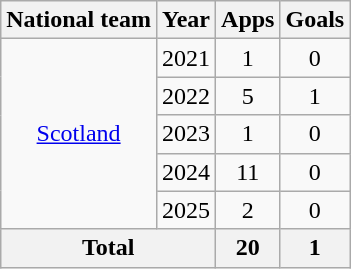<table class=wikitable style="text-align: center">
<tr>
<th>National team</th>
<th>Year</th>
<th>Apps</th>
<th>Goals</th>
</tr>
<tr>
<td rowspan="5"><a href='#'>Scotland</a></td>
<td>2021</td>
<td>1</td>
<td>0</td>
</tr>
<tr>
<td>2022</td>
<td>5</td>
<td>1</td>
</tr>
<tr>
<td>2023</td>
<td>1</td>
<td>0</td>
</tr>
<tr>
<td>2024</td>
<td>11</td>
<td>0</td>
</tr>
<tr>
<td>2025</td>
<td>2</td>
<td>0</td>
</tr>
<tr>
<th colspan="2">Total</th>
<th>20</th>
<th>1</th>
</tr>
</table>
